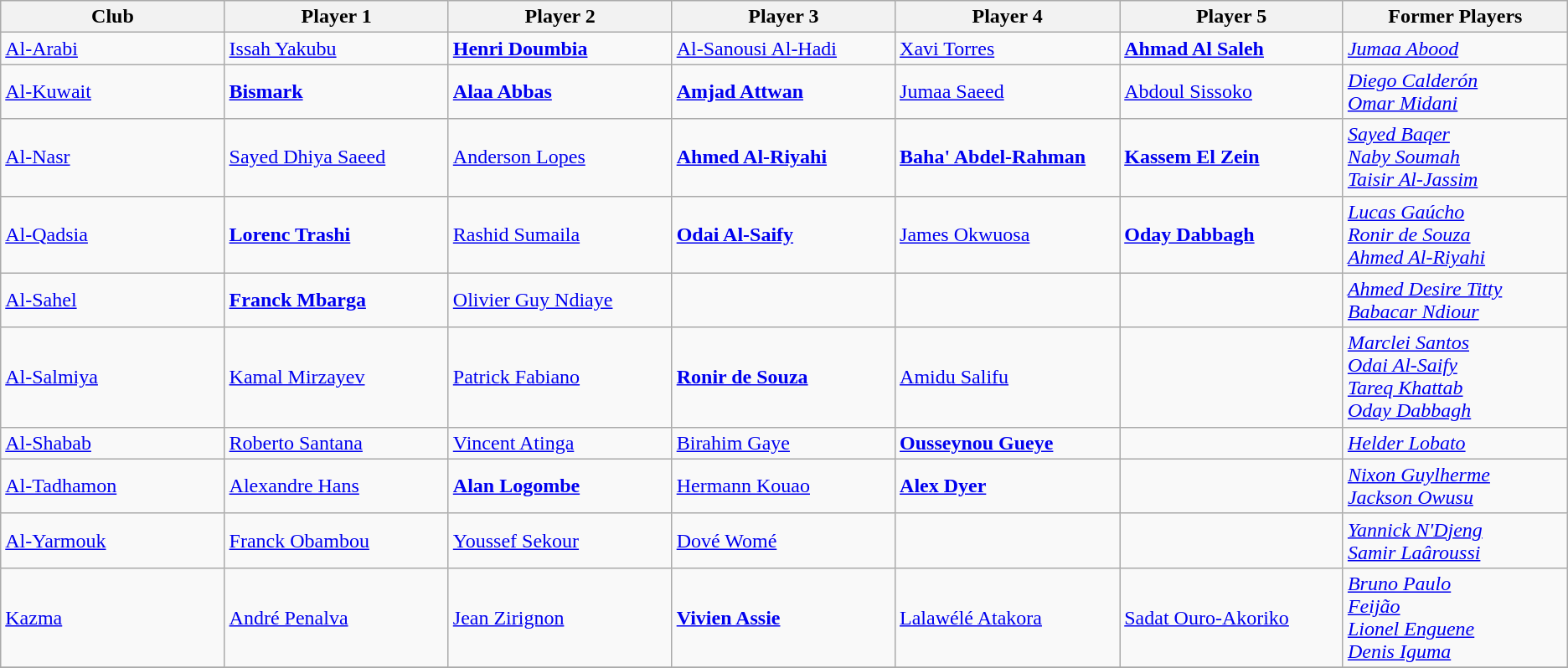<table class="wikitable">
<tr>
<th width="180">Club</th>
<th width="180">Player 1</th>
<th width="180">Player 2</th>
<th width="180">Player 3</th>
<th width="180">Player 4</th>
<th width="180">Player 5</th>
<th width="180">Former Players</th>
</tr>
<tr>
<td><a href='#'>Al-Arabi</a></td>
<td> <a href='#'>Issah Yakubu</a></td>
<td> <strong><a href='#'>Henri Doumbia</a></strong></td>
<td> <a href='#'>Al-Sanousi Al-Hadi</a></td>
<td> <a href='#'>Xavi Torres</a></td>
<td> <strong><a href='#'>Ahmad Al Saleh</a></strong></td>
<td> <em><a href='#'>Jumaa Abood</a></em></td>
</tr>
<tr>
<td><a href='#'>Al-Kuwait</a></td>
<td> <strong><a href='#'>Bismark</a></strong></td>
<td> <strong><a href='#'>Alaa Abbas</a></strong></td>
<td> <strong><a href='#'>Amjad Attwan</a></strong></td>
<td> <a href='#'>Jumaa Saeed</a></td>
<td> <a href='#'>Abdoul Sissoko</a></td>
<td> <em><a href='#'>Diego Calderón</a></em> <br>  <em><a href='#'>Omar Midani</a></em></td>
</tr>
<tr>
<td><a href='#'>Al-Nasr</a></td>
<td> <a href='#'>Sayed Dhiya Saeed</a></td>
<td> <a href='#'>Anderson Lopes</a></td>
<td> <strong><a href='#'>Ahmed Al-Riyahi</a></strong></td>
<td> <strong><a href='#'>Baha' Abdel-Rahman</a></strong></td>
<td> <strong><a href='#'>Kassem El Zein</a></strong></td>
<td> <em><a href='#'>Sayed Baqer</a></em> <br>  <em><a href='#'>Naby Soumah</a></em> <br>  <em><a href='#'>Taisir Al-Jassim</a></em></td>
</tr>
<tr>
<td><a href='#'>Al-Qadsia</a></td>
<td> <strong><a href='#'>Lorenc Trashi</a></strong></td>
<td> <a href='#'>Rashid Sumaila</a></td>
<td> <strong><a href='#'>Odai Al-Saify</a></strong></td>
<td> <a href='#'>James Okwuosa</a></td>
<td> <strong><a href='#'>Oday Dabbagh</a></strong></td>
<td> <em><a href='#'>Lucas Gaúcho</a></em> <br>  <em><a href='#'>Ronir de Souza</a></em> <br>  <em><a href='#'>Ahmed Al-Riyahi</a></em></td>
</tr>
<tr>
<td><a href='#'>Al-Sahel</a></td>
<td> <strong><a href='#'>Franck Mbarga</a></strong></td>
<td> <a href='#'>Olivier Guy Ndiaye</a></td>
<td></td>
<td></td>
<td></td>
<td> <em><a href='#'>Ahmed Desire Titty</a></em> <br>  <em><a href='#'>Babacar Ndiour</a></em></td>
</tr>
<tr>
<td><a href='#'>Al-Salmiya</a></td>
<td> <a href='#'>Kamal Mirzayev</a></td>
<td> <a href='#'>Patrick Fabiano</a></td>
<td> <strong><a href='#'>Ronir de Souza</a></strong></td>
<td> <a href='#'>Amidu Salifu</a></td>
<td></td>
<td> <em><a href='#'>Marclei Santos</a></em> <br>  <em><a href='#'>Odai Al-Saify</a></em> <br>  <em><a href='#'>Tareq Khattab</a></em> <br>  <em><a href='#'>Oday Dabbagh</a></em></td>
</tr>
<tr>
<td><a href='#'>Al-Shabab</a></td>
<td> <a href='#'>Roberto Santana</a></td>
<td> <a href='#'>Vincent Atinga</a></td>
<td> <a href='#'>Birahim Gaye</a></td>
<td> <strong><a href='#'>Ousseynou Gueye</a></strong></td>
<td></td>
<td> <em><a href='#'>Helder Lobato</a></em></td>
</tr>
<tr>
<td><a href='#'>Al-Tadhamon</a></td>
<td> <a href='#'>Alexandre Hans</a></td>
<td> <strong><a href='#'>Alan Logombe</a></strong></td>
<td> <a href='#'>Hermann Kouao</a></td>
<td> <strong><a href='#'>Alex Dyer</a></strong></td>
<td></td>
<td> <em><a href='#'>Nixon Guylherme</a></em> <br>  <em><a href='#'>Jackson Owusu</a></em></td>
</tr>
<tr>
<td><a href='#'>Al-Yarmouk</a></td>
<td> <a href='#'>Franck Obambou</a></td>
<td> <a href='#'>Youssef Sekour</a></td>
<td> <a href='#'>Dové Womé</a></td>
<td></td>
<td></td>
<td> <em><a href='#'>Yannick N'Djeng</a></em> <br>  <em><a href='#'>Samir Laâroussi</a></em></td>
</tr>
<tr>
<td><a href='#'>Kazma</a></td>
<td> <a href='#'>André Penalva</a></td>
<td> <a href='#'>Jean Zirignon</a></td>
<td> <strong><a href='#'>Vivien Assie</a></strong></td>
<td> <a href='#'>Lalawélé Atakora</a></td>
<td> <a href='#'>Sadat Ouro-Akoriko</a></td>
<td> <em><a href='#'>Bruno Paulo</a></em> <br>  <em><a href='#'>Feijão</a></em> <br>  <em><a href='#'>Lionel Enguene</a></em> <br>  <em><a href='#'>Denis Iguma</a></em></td>
</tr>
<tr>
</tr>
</table>
